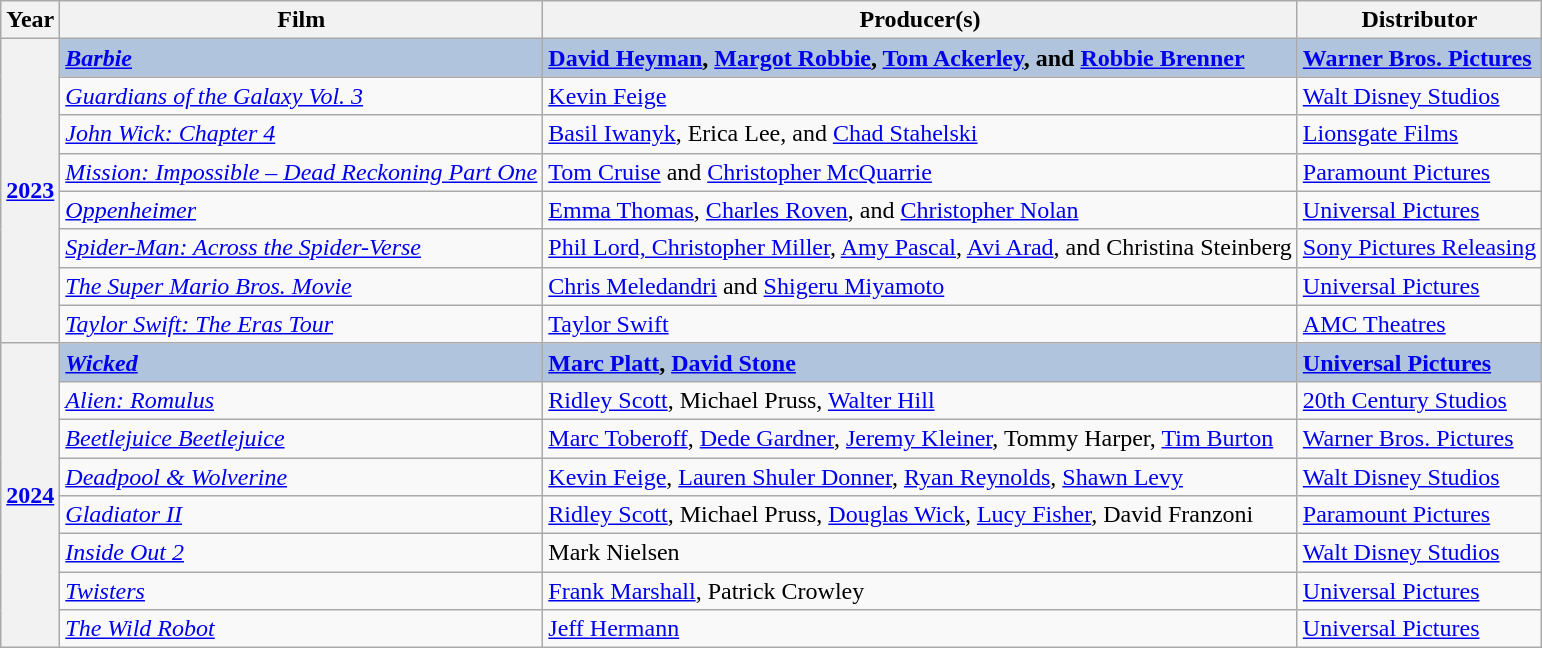<table class="wikitable sortable">
<tr>
<th>Year</th>
<th>Film</th>
<th>Producer(s)</th>
<th>Distributor</th>
</tr>
<tr>
<th rowspan="8"><a href='#'>2023</a></th>
<td style="background:#B0C4DE"><strong><em><a href='#'>Barbie</a></em></strong></td>
<td style="background:#B0C4DE"><strong><a href='#'>David Heyman</a>, <a href='#'>Margot Robbie</a>, <a href='#'>Tom Ackerley</a>, and <a href='#'>Robbie Brenner</a></strong></td>
<td style="background:#B0C4DE"><strong><a href='#'>Warner Bros. Pictures</a></strong></td>
</tr>
<tr>
<td><em><a href='#'>Guardians of the Galaxy Vol. 3</a></em></td>
<td><a href='#'>Kevin Feige</a></td>
<td><a href='#'>Walt Disney Studios</a></td>
</tr>
<tr>
<td><em><a href='#'>John Wick: Chapter 4</a></em></td>
<td><a href='#'>Basil Iwanyk</a>, Erica Lee, and <a href='#'>Chad Stahelski</a></td>
<td><a href='#'>Lionsgate Films</a></td>
</tr>
<tr>
<td><em><a href='#'>Mission: Impossible – Dead Reckoning Part One</a></em></td>
<td><a href='#'>Tom Cruise</a> and <a href='#'>Christopher McQuarrie</a></td>
<td><a href='#'>Paramount Pictures</a></td>
</tr>
<tr>
<td><em><a href='#'>Oppenheimer</a></em></td>
<td><a href='#'>Emma Thomas</a>, <a href='#'>Charles Roven</a>, and <a href='#'>Christopher Nolan</a></td>
<td><a href='#'>Universal Pictures</a></td>
</tr>
<tr>
<td><em><a href='#'>Spider-Man: Across the Spider-Verse</a></em></td>
<td><a href='#'>Phil Lord, Christopher Miller</a>, <a href='#'>Amy Pascal</a>, <a href='#'>Avi Arad</a>, and Christina Steinberg</td>
<td><a href='#'>Sony Pictures Releasing</a></td>
</tr>
<tr>
<td><em><a href='#'>The Super Mario Bros. Movie</a></em></td>
<td><a href='#'>Chris Meledandri</a> and <a href='#'>Shigeru Miyamoto</a></td>
<td><a href='#'>Universal Pictures</a></td>
</tr>
<tr>
<td><em><a href='#'>Taylor Swift: The Eras Tour</a></em></td>
<td><a href='#'>Taylor Swift</a></td>
<td><a href='#'>AMC Theatres</a></td>
</tr>
<tr>
<th rowspan="8"><a href='#'>2024</a></th>
<td style="background:#B0C4DE"><em><a href='#'><strong>Wicked</strong></a></em></td>
<td style="background:#B0C4DE"><strong><a href='#'>Marc Platt</a>, <a href='#'>David Stone</a></strong></td>
<td style="background:#B0C4DE"><strong><a href='#'>Universal Pictures</a></strong></td>
</tr>
<tr>
<td><em><a href='#'>Alien: Romulus</a></em></td>
<td><a href='#'>Ridley Scott</a>, Michael Pruss, <a href='#'>Walter Hill</a></td>
<td><a href='#'>20th Century Studios</a></td>
</tr>
<tr>
<td><em><a href='#'>Beetlejuice Beetlejuice</a></em></td>
<td><a href='#'>Marc Toberoff</a>, <a href='#'>Dede Gardner</a>, <a href='#'>Jeremy Kleiner</a>, Tommy Harper, <a href='#'>Tim Burton</a></td>
<td><a href='#'>Warner Bros. Pictures</a></td>
</tr>
<tr>
<td><em><a href='#'>Deadpool & Wolverine</a></em></td>
<td><a href='#'>Kevin Feige</a>, <a href='#'>Lauren Shuler Donner</a>, <a href='#'>Ryan Reynolds</a>, <a href='#'>Shawn Levy</a></td>
<td><a href='#'>Walt Disney Studios</a></td>
</tr>
<tr>
<td><em><a href='#'>Gladiator II</a></em></td>
<td><a href='#'>Ridley Scott</a>, Michael Pruss, <a href='#'>Douglas Wick</a>, <a href='#'>Lucy Fisher</a>, David Franzoni</td>
<td><a href='#'>Paramount Pictures</a></td>
</tr>
<tr>
<td><em><a href='#'>Inside Out 2</a></em></td>
<td>Mark Nielsen</td>
<td><a href='#'>Walt Disney Studios</a></td>
</tr>
<tr>
<td><em><a href='#'>Twisters</a></em></td>
<td><a href='#'>Frank Marshall</a>, Patrick Crowley</td>
<td><a href='#'>Universal Pictures</a></td>
</tr>
<tr>
<td><em><a href='#'>The Wild Robot</a></em></td>
<td><a href='#'>Jeff Hermann</a></td>
<td><a href='#'>Universal Pictures</a></td>
</tr>
</table>
